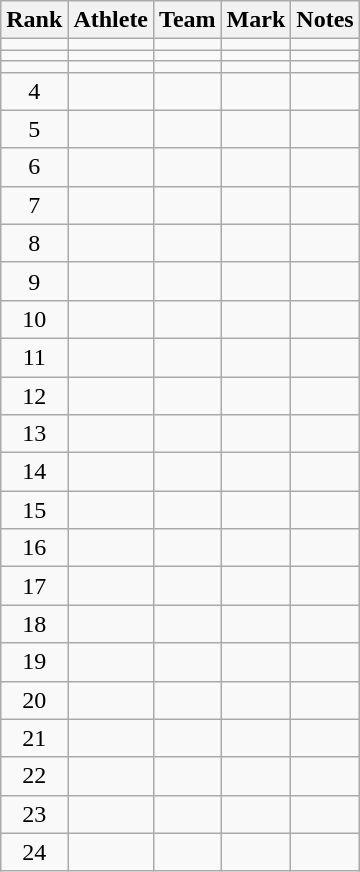<table class="wikitable sortable" style="text-align:center">
<tr>
<th>Rank</th>
<th>Athlete</th>
<th>Team</th>
<th>Mark</th>
<th>Notes</th>
</tr>
<tr>
<td></td>
<td align=left></td>
<td></td>
<td><strong></strong></td>
<td></td>
</tr>
<tr>
<td></td>
<td align=left></td>
<td></td>
<td><strong></strong></td>
<td></td>
</tr>
<tr>
<td></td>
<td align=left></td>
<td></td>
<td><strong></strong></td>
<td></td>
</tr>
<tr>
<td>4</td>
<td align=left></td>
<td></td>
<td><strong></strong></td>
<td></td>
</tr>
<tr>
<td>5</td>
<td align=left></td>
<td></td>
<td><strong></strong></td>
<td></td>
</tr>
<tr>
<td>6</td>
<td align=left></td>
<td></td>
<td><strong></strong></td>
<td></td>
</tr>
<tr>
<td>7</td>
<td align=left></td>
<td></td>
<td><strong></strong></td>
<td></td>
</tr>
<tr>
<td>8</td>
<td align=left></td>
<td></td>
<td><strong></strong></td>
<td></td>
</tr>
<tr>
<td>9</td>
<td align=left></td>
<td></td>
<td><strong></strong></td>
<td></td>
</tr>
<tr>
<td>10</td>
<td align=left></td>
<td></td>
<td><strong></strong></td>
<td></td>
</tr>
<tr>
<td>11</td>
<td align=left></td>
<td></td>
<td><strong></strong></td>
<td></td>
</tr>
<tr>
<td>12</td>
<td align=left></td>
<td></td>
<td><strong></strong></td>
<td></td>
</tr>
<tr>
<td>13</td>
<td align=left></td>
<td></td>
<td><strong></strong></td>
<td></td>
</tr>
<tr>
<td>14</td>
<td align=left></td>
<td></td>
<td><strong></strong></td>
<td></td>
</tr>
<tr>
<td>15</td>
<td align=left></td>
<td></td>
<td><strong></strong></td>
<td></td>
</tr>
<tr>
<td>16</td>
<td align=left></td>
<td></td>
<td><strong></strong></td>
<td></td>
</tr>
<tr>
<td>17</td>
<td align=left></td>
<td></td>
<td><strong></strong></td>
<td></td>
</tr>
<tr>
<td>18</td>
<td align=left></td>
<td></td>
<td><strong></strong></td>
<td></td>
</tr>
<tr>
<td>19</td>
<td align=left></td>
<td></td>
<td><strong></strong></td>
<td></td>
</tr>
<tr>
<td>20</td>
<td align=left></td>
<td></td>
<td><strong></strong></td>
<td></td>
</tr>
<tr>
<td>21</td>
<td align=left></td>
<td></td>
<td><strong></strong></td>
<td></td>
</tr>
<tr>
<td>22</td>
<td align=left></td>
<td></td>
<td><strong></strong></td>
<td></td>
</tr>
<tr>
<td>23</td>
<td align=left></td>
<td></td>
<td><strong></strong></td>
<td></td>
</tr>
<tr>
<td>24</td>
<td align=left></td>
<td></td>
<td><strong></strong></td>
<td></td>
</tr>
</table>
